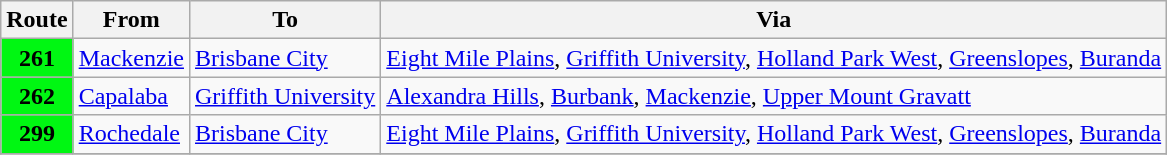<table class="wikitable sortable" border="1">
<tr>
<th scope="col" align="center"><strong>Route</strong></th>
<th scope="col"><strong>From</strong></th>
<th scope="col"><strong>To</strong></th>
<th scope="col"><strong>Via</strong></th>
</tr>
<tr>
<th align="center" style="font-style:bold; font-size:100%; background:#00f712;"><span>261</span></th>
<td><a href='#'>Mackenzie</a></td>
<td><a href='#'>Brisbane City</a></td>
<td><a href='#'>Eight Mile Plains</a>, <a href='#'>Griffith University</a>, <a href='#'>Holland Park West</a>, <a href='#'>Greenslopes</a>, <a href='#'>Buranda</a></td>
</tr>
<tr>
<th align="center" style="font-style:bold; font-size:100%; background:#00f712;"><span>262</span></th>
<td><a href='#'>Capalaba</a></td>
<td><a href='#'>Griffith University</a></td>
<td><a href='#'>Alexandra Hills</a>, <a href='#'>Burbank</a>, <a href='#'>Mackenzie</a>, <a href='#'>Upper Mount Gravatt</a></td>
</tr>
<tr>
<th align="center" style="font-style:bold; font-size:100%; background:#00f712;"><span>299</span></th>
<td><a href='#'>Rochedale</a></td>
<td><a href='#'>Brisbane City</a></td>
<td><a href='#'>Eight Mile Plains</a>, <a href='#'>Griffith University</a>, <a href='#'>Holland Park West</a>, <a href='#'>Greenslopes</a>, <a href='#'>Buranda</a></td>
</tr>
<tr>
</tr>
</table>
